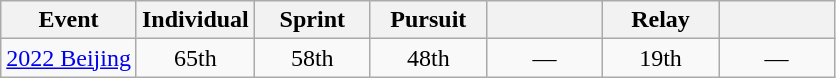<table class="wikitable" style="text-align: center;">
<tr ">
<th>Event</th>
<th style="width:70px;">Individual</th>
<th style="width:70px;">Sprint</th>
<th style="width:70px;">Pursuit</th>
<th style="width:70px;"></th>
<th style="width:70px;">Relay</th>
<th style="width:70px;"></th>
</tr>
<tr>
<td align=left> <a href='#'>2022 Beijing</a></td>
<td>65th</td>
<td>58th</td>
<td>48th</td>
<td>—</td>
<td>19th</td>
<td>—</td>
</tr>
</table>
